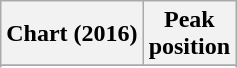<table class="wikitable sortable plainrowheaders" style="text-align:center">
<tr>
<th scope="col">Chart (2016)</th>
<th scope="col">Peak<br>position</th>
</tr>
<tr>
</tr>
<tr>
</tr>
<tr>
</tr>
</table>
